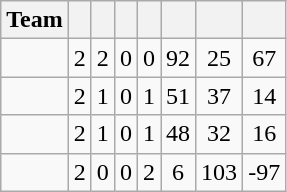<table class="wikitable" style="text-align: center;">
<tr>
<th>Team</th>
<th></th>
<th></th>
<th></th>
<th></th>
<th></th>
<th></th>
<th></th>
</tr>
<tr>
<td align="left"></td>
<td>2</td>
<td>2</td>
<td>0</td>
<td>0</td>
<td>92</td>
<td>25</td>
<td>67</td>
</tr>
<tr>
<td align="left"></td>
<td>2</td>
<td>1</td>
<td>0</td>
<td>1</td>
<td>51</td>
<td>37</td>
<td>14</td>
</tr>
<tr>
<td align="left"></td>
<td>2</td>
<td>1</td>
<td>0</td>
<td>1</td>
<td>48</td>
<td>32</td>
<td>16</td>
</tr>
<tr>
<td align="left"></td>
<td>2</td>
<td>0</td>
<td>0</td>
<td>2</td>
<td>6</td>
<td>103</td>
<td>-97</td>
</tr>
</table>
